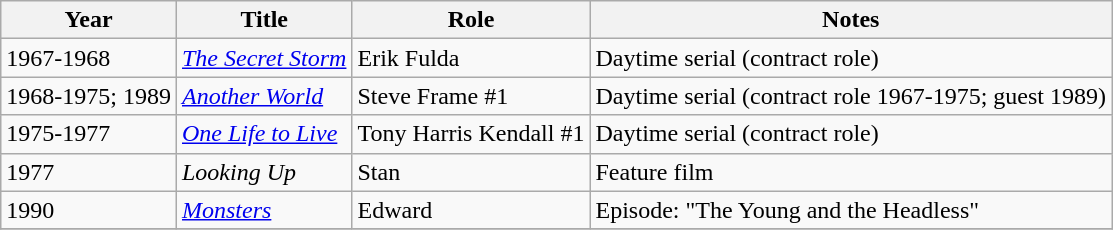<table class="wikitable">
<tr>
<th>Year</th>
<th>Title</th>
<th>Role</th>
<th>Notes</th>
</tr>
<tr>
<td>1967-1968</td>
<td><em><a href='#'>The Secret Storm</a></em></td>
<td>Erik Fulda</td>
<td>Daytime serial (contract role)</td>
</tr>
<tr>
<td>1968-1975; 1989</td>
<td><em><a href='#'>Another World</a></em></td>
<td>Steve Frame #1</td>
<td>Daytime serial (contract role 1967-1975; guest 1989)</td>
</tr>
<tr>
<td>1975-1977</td>
<td><em><a href='#'>One Life to Live</a></em></td>
<td>Tony Harris Kendall #1</td>
<td>Daytime serial (contract role)</td>
</tr>
<tr>
<td>1977</td>
<td><em>Looking Up</em></td>
<td>Stan</td>
<td>Feature film</td>
</tr>
<tr>
<td>1990</td>
<td><em><a href='#'>Monsters</a></em></td>
<td>Edward</td>
<td>Episode: "The Young and the Headless"</td>
</tr>
<tr>
</tr>
</table>
